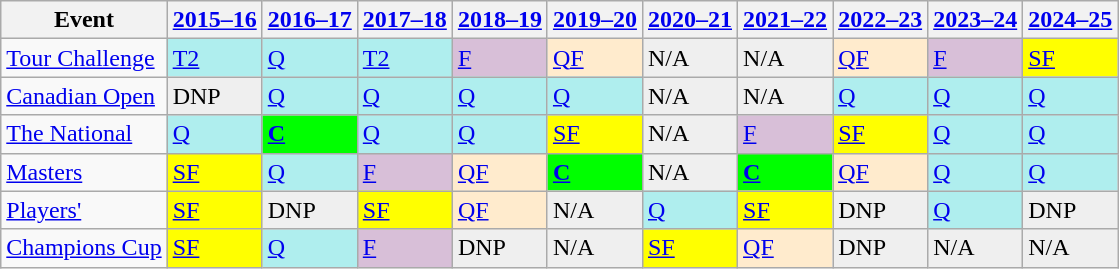<table class="wikitable" border="1">
<tr>
<th>Event</th>
<th><a href='#'>2015–16</a></th>
<th><a href='#'>2016–17</a></th>
<th><a href='#'>2017–18</a></th>
<th><a href='#'>2018–19</a></th>
<th><a href='#'>2019–20</a></th>
<th><a href='#'>2020–21</a></th>
<th><a href='#'>2021–22</a></th>
<th><a href='#'>2022–23</a></th>
<th><a href='#'>2023–24</a></th>
<th><a href='#'>2024–25</a></th>
</tr>
<tr>
<td><a href='#'>Tour Challenge</a></td>
<td style="background:#afeeee;"><a href='#'>T2</a></td>
<td style="background:#afeeee;"><a href='#'>Q</a></td>
<td style="background:#afeeee;"><a href='#'>T2</a></td>
<td style="background:thistle;"><a href='#'>F</a></td>
<td style="background:#ffebcd;"><a href='#'>QF</a></td>
<td style="background:#EFEFEF;">N/A</td>
<td style="background:#EFEFEF;">N/A</td>
<td style="background:#ffebcd;"><a href='#'>QF</a></td>
<td style="background:thistle;"><a href='#'>F</a></td>
<td style="background:yellow;"><a href='#'>SF</a></td>
</tr>
<tr>
<td><a href='#'>Canadian Open</a></td>
<td style="background:#EFEFEF;">DNP</td>
<td style="background:#afeeee;"><a href='#'>Q</a></td>
<td style="background:#afeeee;"><a href='#'>Q</a></td>
<td style="background:#afeeee;"><a href='#'>Q</a></td>
<td style="background:#afeeee;"><a href='#'>Q</a></td>
<td style="background:#EFEFEF;">N/A</td>
<td style="background:#EFEFEF;">N/A</td>
<td style="background:#afeeee;"><a href='#'>Q</a></td>
<td style="background:#afeeee;"><a href='#'>Q</a></td>
<td style="background:#afeeee;"><a href='#'>Q</a></td>
</tr>
<tr>
<td><a href='#'>The National</a></td>
<td style="background:#afeeee;"><a href='#'>Q</a></td>
<td style="background:#00ff00;"><strong><a href='#'>C</a></strong></td>
<td style="background:#afeeee;"><a href='#'>Q</a></td>
<td style="background:#afeeee;"><a href='#'>Q</a></td>
<td style="background:yellow;"><a href='#'>SF</a></td>
<td style="background:#EFEFEF;">N/A</td>
<td style="background:#D8BFD8;"><a href='#'>F</a></td>
<td style="background:yellow;"><a href='#'>SF</a></td>
<td style="background:#afeeee;"><a href='#'>Q</a></td>
<td style="background:#afeeee;"><a href='#'>Q</a></td>
</tr>
<tr>
<td><a href='#'>Masters</a></td>
<td style="background:yellow;"><a href='#'>SF</a></td>
<td style="background:#afeeee;"><a href='#'>Q</a></td>
<td style="background:thistle;"><a href='#'>F</a></td>
<td style="background:#ffebcd;"><a href='#'>QF</a></td>
<td style="background:#0f0;"><strong><a href='#'>C</a></strong></td>
<td style="background:#EFEFEF;">N/A</td>
<td style="background:#0f0;"><strong><a href='#'>C</a></strong></td>
<td style="background:#ffebcd;"><a href='#'>QF</a></td>
<td style="background:#afeeee;"><a href='#'>Q</a></td>
<td style="background:#afeeee;"><a href='#'>Q</a></td>
</tr>
<tr>
<td><a href='#'>Players'</a></td>
<td style="background:yellow;"><a href='#'>SF</a></td>
<td style="background:#EFEFEF;">DNP</td>
<td style="background:yellow;"><a href='#'>SF</a></td>
<td style="background:#ffebcd;"><a href='#'>QF</a></td>
<td style="background:#EFEFEF;">N/A</td>
<td style="background:#afeeee;"><a href='#'>Q</a></td>
<td style="background:yellow;"><a href='#'>SF</a></td>
<td style="background:#EFEFEF;">DNP</td>
<td style="background:#afeeee;"><a href='#'>Q</a></td>
<td style="background:#EFEFEF;">DNP</td>
</tr>
<tr>
<td><a href='#'>Champions Cup</a></td>
<td style="background:yellow;"><a href='#'>SF</a></td>
<td style="background:#afeeee;"><a href='#'>Q</a></td>
<td style="background:thistle;"><a href='#'>F</a></td>
<td style="background:#EFEFEF;">DNP</td>
<td style="background:#EFEFEF;">N/A</td>
<td style="background:yellow;"><a href='#'>SF</a></td>
<td style="background:#ffebcd;"><a href='#'>QF</a></td>
<td style="background:#EFEFEF;">DNP</td>
<td style="background:#EFEFEF;">N/A</td>
<td style="background:#EFEFEF;">N/A</td>
</tr>
</table>
